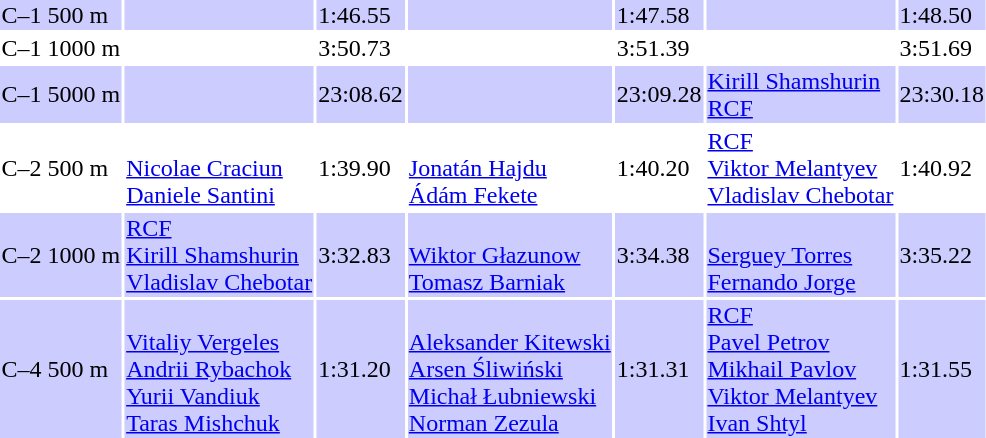<table>
<tr bgcolor=ccccff>
<td>C–1 500 m<br></td>
<td></td>
<td>1:46.55</td>
<td></td>
<td>1:47.58</td>
<td><br></td>
<td>1:48.50</td>
</tr>
<tr>
<td>C–1 1000 m<br></td>
<td></td>
<td>3:50.73</td>
<td></td>
<td>3:51.39</td>
<td></td>
<td>3:51.69</td>
</tr>
<tr bgcolor=ccccff>
<td>C–1 5000 m<br></td>
<td></td>
<td>23:08.62</td>
<td></td>
<td>23:09.28</td>
<td><a href='#'>Kirill Shamshurin</a><br> <a href='#'>RCF</a></td>
<td>23:30.18</td>
</tr>
<tr>
<td>C–2 500 m<br></td>
<td><br><a href='#'>Nicolae Craciun</a><br><a href='#'>Daniele Santini</a></td>
<td>1:39.90</td>
<td><br><a href='#'>Jonatán Hajdu</a><br><a href='#'>Ádám Fekete</a></td>
<td>1:40.20</td>
<td> <a href='#'>RCF</a><br><a href='#'>Viktor Melantyev</a><br><a href='#'>Vladislav Chebotar</a></td>
<td>1:40.92</td>
</tr>
<tr bgcolor=ccccff>
<td>C–2 1000 m<br></td>
<td> <a href='#'>RCF</a><br><a href='#'>Kirill Shamshurin</a><br><a href='#'>Vladislav Chebotar</a></td>
<td>3:32.83</td>
<td><br><a href='#'>Wiktor Głazunow</a><br><a href='#'>Tomasz Barniak</a></td>
<td>3:34.38</td>
<td><br><a href='#'>Serguey Torres</a><br><a href='#'>Fernando Jorge</a></td>
<td>3:35.22</td>
</tr>
<tr bgcolor=ccccff>
<td>C–4 500 m<br></td>
<td><br><a href='#'>Vitaliy Vergeles</a><br><a href='#'>Andrii Rybachok</a><br><a href='#'>Yurii Vandiuk</a><br><a href='#'>Taras Mishchuk</a></td>
<td>1:31.20</td>
<td><br><a href='#'>Aleksander Kitewski</a><br><a href='#'>Arsen Śliwiński</a><br><a href='#'>Michał Łubniewski</a><br><a href='#'>Norman Zezula</a></td>
<td>1:31.31</td>
<td> <a href='#'>RCF</a><br><a href='#'>Pavel Petrov</a><br><a href='#'>Mikhail Pavlov</a><br><a href='#'>Viktor Melantyev</a><br><a href='#'>Ivan Shtyl</a></td>
<td>1:31.55</td>
</tr>
</table>
